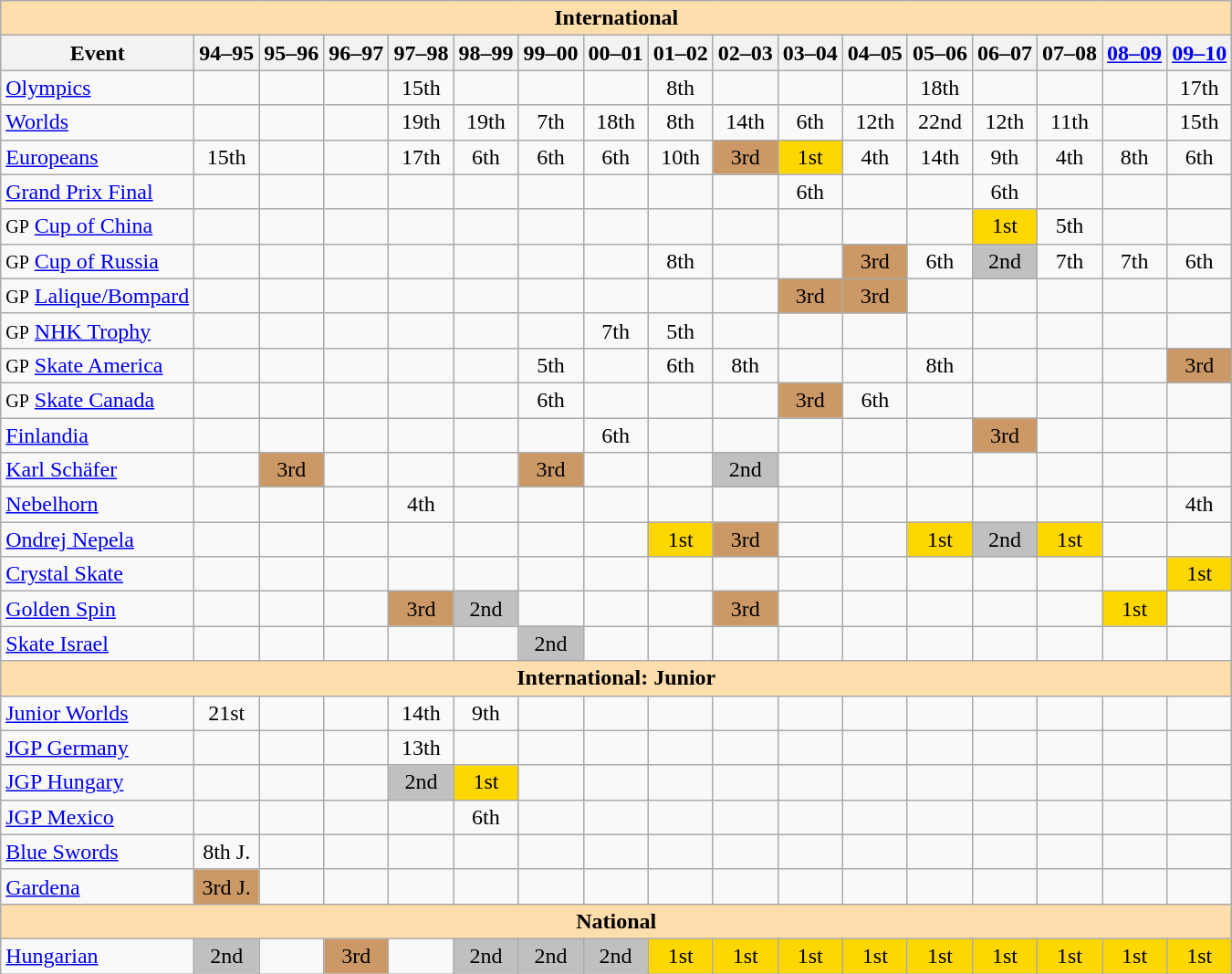<table class="wikitable" style="text-align:center">
<tr>
<th style="background-color: #ffdead;" colspan=17 align=center><strong>International</strong></th>
</tr>
<tr>
<th>Event</th>
<th>94–95</th>
<th>95–96</th>
<th>96–97</th>
<th>97–98</th>
<th>98–99</th>
<th>99–00</th>
<th>00–01</th>
<th>01–02</th>
<th>02–03</th>
<th>03–04</th>
<th>04–05</th>
<th>05–06</th>
<th>06–07</th>
<th>07–08</th>
<th><a href='#'>08–09</a></th>
<th><a href='#'>09–10</a></th>
</tr>
<tr>
<td align=left><a href='#'>Olympics</a></td>
<td></td>
<td></td>
<td></td>
<td>15th</td>
<td></td>
<td></td>
<td></td>
<td>8th</td>
<td></td>
<td></td>
<td></td>
<td>18th</td>
<td></td>
<td></td>
<td></td>
<td>17th</td>
</tr>
<tr>
<td align=left><a href='#'>Worlds</a></td>
<td></td>
<td></td>
<td></td>
<td>19th</td>
<td>19th</td>
<td>7th</td>
<td>18th</td>
<td>8th</td>
<td>14th</td>
<td>6th</td>
<td>12th</td>
<td>22nd</td>
<td>12th</td>
<td>11th</td>
<td></td>
<td>15th</td>
</tr>
<tr>
<td align=left><a href='#'>Europeans</a></td>
<td>15th</td>
<td></td>
<td></td>
<td>17th</td>
<td>6th</td>
<td>6th</td>
<td>6th</td>
<td>10th</td>
<td bgcolor=cc9966>3rd</td>
<td bgcolor=gold>1st</td>
<td>4th</td>
<td>14th</td>
<td>9th</td>
<td>4th</td>
<td>8th</td>
<td>6th</td>
</tr>
<tr>
<td align=left><a href='#'>Grand Prix Final</a></td>
<td></td>
<td></td>
<td></td>
<td></td>
<td></td>
<td></td>
<td></td>
<td></td>
<td></td>
<td>6th</td>
<td></td>
<td></td>
<td>6th</td>
<td></td>
<td></td>
<td></td>
</tr>
<tr>
<td align=left><small>GP</small> <a href='#'>Cup of China</a></td>
<td></td>
<td></td>
<td></td>
<td></td>
<td></td>
<td></td>
<td></td>
<td></td>
<td></td>
<td></td>
<td></td>
<td></td>
<td bgcolor=gold>1st</td>
<td>5th</td>
<td></td>
<td></td>
</tr>
<tr>
<td align=left><small>GP</small> <a href='#'>Cup of Russia</a></td>
<td></td>
<td></td>
<td></td>
<td></td>
<td></td>
<td></td>
<td></td>
<td>8th</td>
<td></td>
<td></td>
<td bgcolor=cc9966>3rd</td>
<td>6th</td>
<td bgcolor=silver>2nd</td>
<td>7th</td>
<td>7th</td>
<td>6th</td>
</tr>
<tr>
<td align=left><small>GP</small> <a href='#'>Lalique/Bompard</a></td>
<td></td>
<td></td>
<td></td>
<td></td>
<td></td>
<td></td>
<td></td>
<td></td>
<td></td>
<td bgcolor=cc9966>3rd</td>
<td bgcolor=cc9966>3rd</td>
<td></td>
<td></td>
<td></td>
<td></td>
<td></td>
</tr>
<tr>
<td align=left><small>GP</small> <a href='#'>NHK Trophy</a></td>
<td></td>
<td></td>
<td></td>
<td></td>
<td></td>
<td></td>
<td>7th</td>
<td>5th</td>
<td></td>
<td></td>
<td></td>
<td></td>
<td></td>
<td></td>
<td></td>
<td></td>
</tr>
<tr>
<td align=left><small>GP</small> <a href='#'>Skate America</a></td>
<td></td>
<td></td>
<td></td>
<td></td>
<td></td>
<td>5th</td>
<td></td>
<td>6th</td>
<td>8th</td>
<td></td>
<td></td>
<td>8th</td>
<td></td>
<td></td>
<td></td>
<td bgcolor=cc9966>3rd</td>
</tr>
<tr>
<td align=left><small>GP</small> <a href='#'>Skate Canada</a></td>
<td></td>
<td></td>
<td></td>
<td></td>
<td></td>
<td>6th</td>
<td></td>
<td></td>
<td></td>
<td bgcolor=cc9966>3rd</td>
<td>6th</td>
<td></td>
<td></td>
<td></td>
<td></td>
<td></td>
</tr>
<tr>
<td align=left><a href='#'>Finlandia</a></td>
<td></td>
<td></td>
<td></td>
<td></td>
<td></td>
<td></td>
<td>6th</td>
<td></td>
<td></td>
<td></td>
<td></td>
<td></td>
<td bgcolor=cc9966>3rd</td>
<td></td>
<td></td>
<td></td>
</tr>
<tr>
<td align=left><a href='#'>Karl Schäfer</a></td>
<td></td>
<td bgcolor=cc9966>3rd</td>
<td></td>
<td></td>
<td></td>
<td bgcolor=cc9966>3rd</td>
<td></td>
<td></td>
<td bgcolor=silver>2nd</td>
<td></td>
<td></td>
<td></td>
<td></td>
<td></td>
<td></td>
<td></td>
</tr>
<tr>
<td align=left><a href='#'>Nebelhorn</a></td>
<td></td>
<td></td>
<td></td>
<td>4th</td>
<td></td>
<td></td>
<td></td>
<td></td>
<td></td>
<td></td>
<td></td>
<td></td>
<td></td>
<td></td>
<td></td>
<td>4th</td>
</tr>
<tr>
<td align=left><a href='#'>Ondrej Nepela</a></td>
<td></td>
<td></td>
<td></td>
<td></td>
<td></td>
<td></td>
<td></td>
<td bgcolor=gold>1st</td>
<td bgcolor=cc9966>3rd</td>
<td></td>
<td></td>
<td bgcolor=gold>1st</td>
<td bgcolor=silver>2nd</td>
<td bgcolor=gold>1st</td>
<td></td>
<td></td>
</tr>
<tr>
<td align=left><a href='#'>Crystal Skate</a></td>
<td></td>
<td></td>
<td></td>
<td></td>
<td></td>
<td></td>
<td></td>
<td></td>
<td></td>
<td></td>
<td></td>
<td></td>
<td></td>
<td></td>
<td></td>
<td bgcolor=gold>1st</td>
</tr>
<tr>
<td align=left><a href='#'>Golden Spin</a></td>
<td></td>
<td></td>
<td></td>
<td bgcolor=cc9966>3rd</td>
<td bgcolor=silver>2nd</td>
<td></td>
<td></td>
<td></td>
<td bgcolor=cc9966>3rd</td>
<td></td>
<td></td>
<td></td>
<td></td>
<td></td>
<td bgcolor=gold>1st</td>
<td></td>
</tr>
<tr>
<td align=left><a href='#'>Skate Israel</a></td>
<td></td>
<td></td>
<td></td>
<td></td>
<td></td>
<td bgcolor=silver>2nd</td>
<td></td>
<td></td>
<td></td>
<td></td>
<td></td>
<td></td>
<td></td>
<td></td>
<td></td>
<td></td>
</tr>
<tr>
<th style="background-color: #ffdead; " colspan=17 align=center><strong>International: Junior</strong></th>
</tr>
<tr>
<td align=left><a href='#'>Junior Worlds</a></td>
<td>21st</td>
<td></td>
<td></td>
<td>14th</td>
<td>9th</td>
<td></td>
<td></td>
<td></td>
<td></td>
<td></td>
<td></td>
<td></td>
<td></td>
<td></td>
<td></td>
<td></td>
</tr>
<tr>
<td align=left><a href='#'>JGP Germany</a></td>
<td></td>
<td></td>
<td></td>
<td>13th</td>
<td></td>
<td></td>
<td></td>
<td></td>
<td></td>
<td></td>
<td></td>
<td></td>
<td></td>
<td></td>
<td></td>
<td></td>
</tr>
<tr>
<td align=left><a href='#'>JGP Hungary</a></td>
<td></td>
<td></td>
<td></td>
<td bgcolor=silver>2nd</td>
<td bgcolor=gold>1st</td>
<td></td>
<td></td>
<td></td>
<td></td>
<td></td>
<td></td>
<td></td>
<td></td>
<td></td>
<td></td>
<td></td>
</tr>
<tr>
<td align=left><a href='#'>JGP Mexico</a></td>
<td></td>
<td></td>
<td></td>
<td></td>
<td>6th</td>
<td></td>
<td></td>
<td></td>
<td></td>
<td></td>
<td></td>
<td></td>
<td></td>
<td></td>
<td></td>
<td></td>
</tr>
<tr>
<td align=left><a href='#'>Blue Swords</a></td>
<td>8th J.</td>
<td></td>
<td></td>
<td></td>
<td></td>
<td></td>
<td></td>
<td></td>
<td></td>
<td></td>
<td></td>
<td></td>
<td></td>
<td></td>
<td></td>
<td></td>
</tr>
<tr>
<td align=left><a href='#'>Gardena</a></td>
<td bgcolor=cc9966>3rd J.</td>
<td></td>
<td></td>
<td></td>
<td></td>
<td></td>
<td></td>
<td></td>
<td></td>
<td></td>
<td></td>
<td></td>
<td></td>
<td></td>
<td></td>
<td></td>
</tr>
<tr>
<th style="background-color: #ffdead; " colspan=17 align=center><strong>National</strong></th>
</tr>
<tr>
<td align=left><a href='#'>Hungarian</a></td>
<td bgcolor=silver>2nd</td>
<td></td>
<td bgcolor=cc9966>3rd</td>
<td></td>
<td bgcolor=silver>2nd</td>
<td bgcolor=silver>2nd</td>
<td bgcolor=silver>2nd</td>
<td bgcolor=gold>1st</td>
<td bgcolor=gold>1st</td>
<td bgcolor=gold>1st</td>
<td bgcolor=gold>1st</td>
<td bgcolor=gold>1st</td>
<td bgcolor=gold>1st</td>
<td bgcolor=gold>1st</td>
<td bgcolor=gold>1st</td>
<td bgcolor=gold>1st</td>
</tr>
</table>
